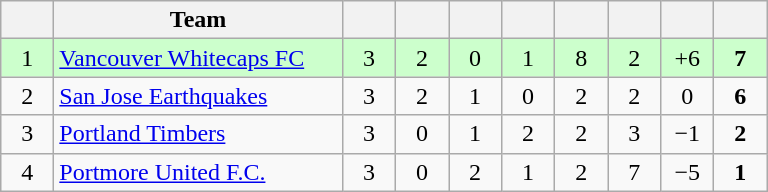<table class="wikitable" style="text-align: center;">
<tr>
<th width="28"></th>
<th width="185">Team</th>
<th width="28"></th>
<th width="28"></th>
<th width="28"></th>
<th width="28"></th>
<th width="28"></th>
<th width="28"></th>
<th width="28"></th>
<th width="28"></th>
</tr>
<tr bgcolor="#CCFFCC">
<td>1</td>
<td style="text-align:left;"><a href='#'>Vancouver Whitecaps FC</a></td>
<td>3</td>
<td>2</td>
<td>0</td>
<td>1</td>
<td>8</td>
<td>2</td>
<td>+6</td>
<td><strong>7</strong></td>
</tr>
<tr>
<td>2</td>
<td style="text-align:left;"><a href='#'>San Jose Earthquakes</a></td>
<td>3</td>
<td>2</td>
<td>1</td>
<td>0</td>
<td>2</td>
<td>2</td>
<td>0</td>
<td><strong>6</strong></td>
</tr>
<tr>
<td>3</td>
<td style="text-align:left;"><a href='#'>Portland Timbers</a></td>
<td>3</td>
<td>0</td>
<td>1</td>
<td>2</td>
<td>2</td>
<td>3</td>
<td>−1</td>
<td><strong>2</strong></td>
</tr>
<tr>
<td>4</td>
<td style="text-align:left;"><a href='#'>Portmore United F.C.</a></td>
<td>3</td>
<td>0</td>
<td>2</td>
<td>1</td>
<td>2</td>
<td>7</td>
<td>−5</td>
<td><strong>1</strong></td>
</tr>
</table>
